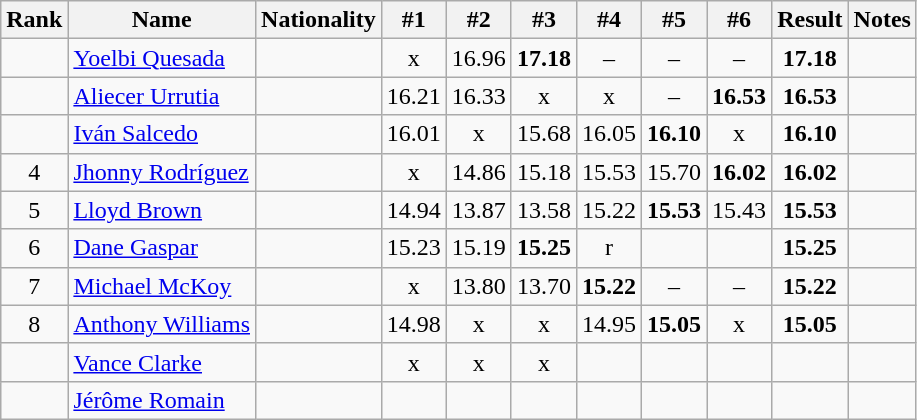<table class="wikitable sortable" style="text-align:center">
<tr>
<th>Rank</th>
<th>Name</th>
<th>Nationality</th>
<th>#1</th>
<th>#2</th>
<th>#3</th>
<th>#4</th>
<th>#5</th>
<th>#6</th>
<th>Result</th>
<th>Notes</th>
</tr>
<tr>
<td></td>
<td align=left><a href='#'>Yoelbi Quesada</a></td>
<td align=left></td>
<td>x</td>
<td>16.96</td>
<td><strong>17.18</strong></td>
<td>–</td>
<td>–</td>
<td>–</td>
<td><strong>17.18</strong></td>
<td></td>
</tr>
<tr>
<td></td>
<td align=left><a href='#'>Aliecer Urrutia</a></td>
<td align=left></td>
<td>16.21</td>
<td>16.33</td>
<td>x</td>
<td>x</td>
<td>–</td>
<td><strong>16.53</strong></td>
<td><strong>16.53</strong></td>
<td></td>
</tr>
<tr>
<td></td>
<td align=left><a href='#'>Iván Salcedo</a></td>
<td align=left></td>
<td>16.01</td>
<td>x</td>
<td>15.68</td>
<td>16.05</td>
<td><strong>16.10</strong></td>
<td>x</td>
<td><strong>16.10</strong></td>
<td></td>
</tr>
<tr>
<td>4</td>
<td align=left><a href='#'>Jhonny Rodríguez</a></td>
<td align=left></td>
<td>x</td>
<td>14.86</td>
<td>15.18</td>
<td>15.53</td>
<td>15.70</td>
<td><strong>16.02</strong></td>
<td><strong>16.02</strong></td>
<td></td>
</tr>
<tr>
<td>5</td>
<td align=left><a href='#'>Lloyd Brown</a></td>
<td align=left></td>
<td>14.94</td>
<td>13.87</td>
<td>13.58</td>
<td>15.22</td>
<td><strong>15.53</strong></td>
<td>15.43</td>
<td><strong>15.53</strong></td>
<td></td>
</tr>
<tr>
<td>6</td>
<td align=left><a href='#'>Dane Gaspar</a></td>
<td align=left></td>
<td>15.23</td>
<td>15.19</td>
<td><strong>15.25</strong></td>
<td>r</td>
<td></td>
<td></td>
<td><strong>15.25</strong></td>
<td></td>
</tr>
<tr>
<td>7</td>
<td align=left><a href='#'>Michael McKoy</a></td>
<td align=left></td>
<td>x</td>
<td>13.80</td>
<td>13.70</td>
<td><strong>15.22</strong></td>
<td>–</td>
<td>–</td>
<td><strong>15.22</strong></td>
<td></td>
</tr>
<tr>
<td>8</td>
<td align=left><a href='#'>Anthony Williams</a></td>
<td align=left></td>
<td>14.98</td>
<td>x</td>
<td>x</td>
<td>14.95</td>
<td><strong>15.05</strong></td>
<td>x</td>
<td><strong>15.05</strong></td>
<td></td>
</tr>
<tr>
<td></td>
<td align=left><a href='#'>Vance Clarke</a></td>
<td align=left></td>
<td>x</td>
<td>x</td>
<td>x</td>
<td></td>
<td></td>
<td></td>
<td><strong></strong></td>
<td></td>
</tr>
<tr>
<td></td>
<td align=left><a href='#'>Jérôme Romain</a></td>
<td align=left></td>
<td></td>
<td></td>
<td></td>
<td></td>
<td></td>
<td></td>
<td><strong></strong></td>
<td></td>
</tr>
</table>
